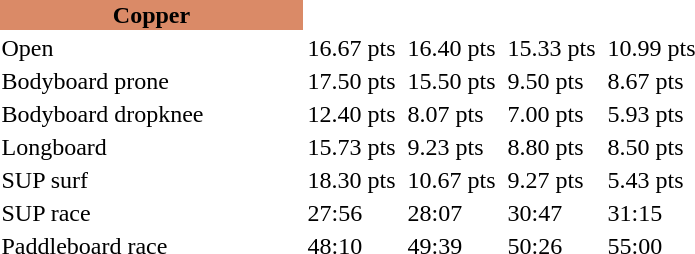<table>
<tr>
<th style="background:#DA8A67" width=200px colspan=2>Copper</th>
</tr>
<tr>
<td>Open<br></td>
<td></td>
<td>16.67 pts</td>
<td></td>
<td>16.40 pts</td>
<td></td>
<td>15.33 pts</td>
<td></td>
<td>10.99 pts</td>
</tr>
<tr>
<td>Bodyboard prone<br></td>
<td></td>
<td>17.50 pts</td>
<td></td>
<td>15.50 pts</td>
<td></td>
<td>9.50 pts</td>
<td></td>
<td>8.67 pts</td>
</tr>
<tr>
<td>Bodyboard dropknee<br></td>
<td></td>
<td>12.40 pts</td>
<td></td>
<td>8.07 pts</td>
<td></td>
<td>7.00 pts</td>
<td></td>
<td>5.93 pts</td>
</tr>
<tr>
<td>Longboard<br></td>
<td></td>
<td>15.73 pts</td>
<td></td>
<td>9.23 pts</td>
<td></td>
<td>8.80 pts</td>
<td></td>
<td>8.50 pts</td>
</tr>
<tr>
<td>SUP surf<br></td>
<td></td>
<td>18.30 pts</td>
<td></td>
<td>10.67 pts</td>
<td></td>
<td>9.27 pts</td>
<td></td>
<td>5.43 pts</td>
</tr>
<tr>
<td>SUP race<br></td>
<td></td>
<td>27:56</td>
<td></td>
<td>28:07</td>
<td></td>
<td>30:47</td>
<td></td>
<td>31:15</td>
</tr>
<tr>
<td>Paddleboard race<br></td>
<td></td>
<td>48:10</td>
<td></td>
<td>49:39</td>
<td></td>
<td>50:26</td>
<td></td>
<td>55:00</td>
</tr>
</table>
